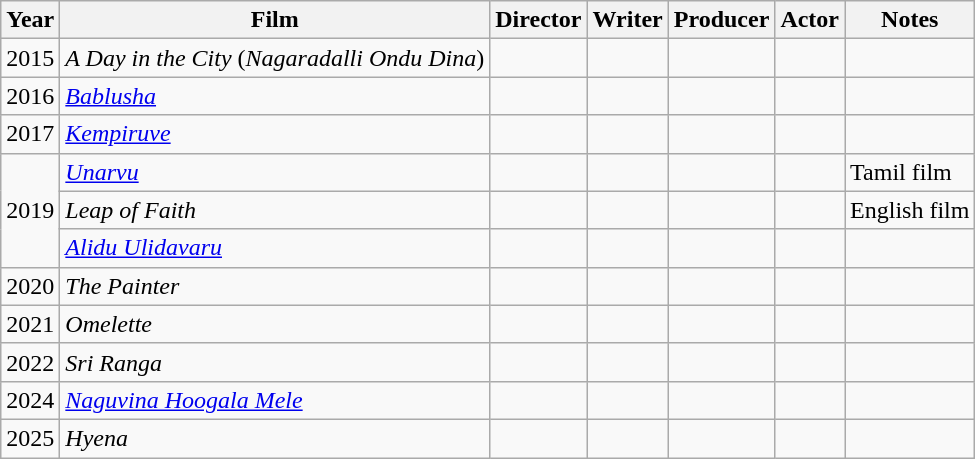<table class="wikitable sortable">
<tr>
<th>Year</th>
<th>Film</th>
<th>Director</th>
<th>Writer</th>
<th>Producer</th>
<th>Actor</th>
<th>Notes</th>
</tr>
<tr>
<td>2015</td>
<td><em>A Day in the City</em> (<em>Nagaradalli Ondu Dina</em>)</td>
<td></td>
<td></td>
<td></td>
<td></td>
<td></td>
</tr>
<tr>
<td>2016</td>
<td><em><a href='#'>Bablusha</a></em></td>
<td></td>
<td></td>
<td></td>
<td></td>
<td></td>
</tr>
<tr>
<td>2017</td>
<td><em><a href='#'>Kempiruve</a></em></td>
<td></td>
<td></td>
<td></td>
<td></td>
<td></td>
</tr>
<tr>
<td rowspan="3">2019</td>
<td><em><a href='#'>Unarvu</a></em></td>
<td></td>
<td></td>
<td></td>
<td></td>
<td>Tamil film</td>
</tr>
<tr>
<td><em>Leap of Faith</em></td>
<td></td>
<td></td>
<td></td>
<td></td>
<td>English film</td>
</tr>
<tr>
<td><em><a href='#'>Alidu Ulidavaru</a></em></td>
<td></td>
<td></td>
<td></td>
<td></td>
<td></td>
</tr>
<tr>
<td>2020</td>
<td><em>The Painter</em></td>
<td></td>
<td></td>
<td></td>
<td></td>
<td></td>
</tr>
<tr>
<td>2021</td>
<td><em>Omelette</em></td>
<td></td>
<td></td>
<td></td>
<td></td>
<td></td>
</tr>
<tr>
<td>2022</td>
<td><em>Sri Ranga</em></td>
<td></td>
<td></td>
<td></td>
<td></td>
<td></td>
</tr>
<tr>
<td>2024</td>
<td><em><a href='#'>Naguvina Hoogala Mele</a></em></td>
<td></td>
<td></td>
<td></td>
<td></td>
<td></td>
</tr>
<tr>
<td>2025</td>
<td><em>Hyena</em></td>
<td></td>
<td></td>
<td></td>
<td></td>
<td></td>
</tr>
</table>
